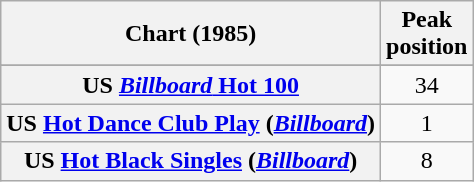<table class="wikitable sortable plainrowheaders" style="text-align:center">
<tr>
<th scope="col">Chart (1985)</th>
<th scope="col">Peak<br>position</th>
</tr>
<tr>
</tr>
<tr>
</tr>
<tr>
<th scope="row">US <a href='#'><em>Billboard</em> Hot 100</a></th>
<td>34</td>
</tr>
<tr>
<th scope="row">US <a href='#'>Hot Dance Club Play</a> (<em><a href='#'>Billboard</a></em>)</th>
<td>1</td>
</tr>
<tr>
<th scope="row">US <a href='#'>Hot Black Singles</a> (<em><a href='#'>Billboard</a></em>)</th>
<td>8</td>
</tr>
</table>
